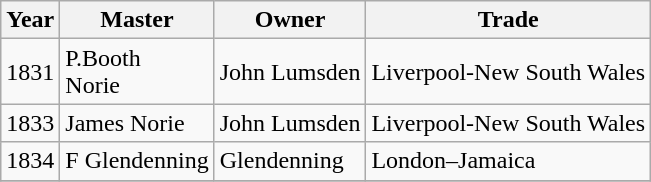<table class=" wikitable">
<tr>
<th>Year</th>
<th>Master</th>
<th>Owner</th>
<th>Trade</th>
</tr>
<tr>
<td>1831</td>
<td>P.Booth<br>Norie</td>
<td>John Lumsden</td>
<td>Liverpool-New South Wales</td>
</tr>
<tr>
<td>1833</td>
<td>James Norie</td>
<td>John Lumsden</td>
<td>Liverpool-New South Wales</td>
</tr>
<tr>
<td>1834</td>
<td>F Glendenning</td>
<td>Glendenning</td>
<td>London–Jamaica</td>
</tr>
<tr>
</tr>
</table>
